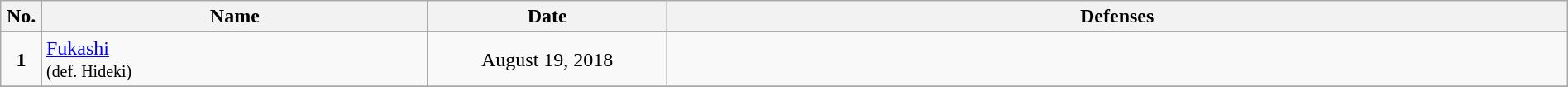<table class="wikitable" style="width:100%; font-size:100%;">
<tr>
<th style= width:1%;">No.</th>
<th style= width:21%;">Name</th>
<th style=width:13%;">Date</th>
<th style= width:49%;">Defenses</th>
</tr>
<tr>
<td align=center><strong>1</strong></td>
<td align=left> <a href='#'>Fukashi</a> <br><small>(def. Hideki)</small></td>
<td align=center>August 19, 2018</td>
<td></td>
</tr>
<tr>
</tr>
</table>
